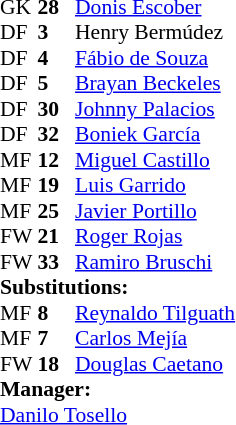<table style = "font-size: 90%" cellspacing = "0" cellpadding = "0">
<tr>
<td colspan = 4></td>
</tr>
<tr>
<th style="width:25px;"></th>
<th style="width:25px;"></th>
</tr>
<tr>
<td>GK</td>
<td><strong>28</strong></td>
<td> <a href='#'>Donis Escober</a></td>
</tr>
<tr>
<td>DF</td>
<td><strong>3</strong></td>
<td> Henry Bermúdez</td>
</tr>
<tr>
<td>DF</td>
<td><strong>4</strong></td>
<td> <a href='#'>Fábio de Souza</a></td>
</tr>
<tr>
<td>DF</td>
<td><strong>5</strong></td>
<td> <a href='#'>Brayan Beckeles</a></td>
</tr>
<tr>
<td>DF</td>
<td><strong>30</strong></td>
<td> <a href='#'>Johnny Palacios</a></td>
</tr>
<tr>
<td>DF</td>
<td><strong>32</strong></td>
<td> <a href='#'>Boniek García</a></td>
</tr>
<tr>
<td>MF</td>
<td><strong>12</strong></td>
<td> <a href='#'>Miguel Castillo</a></td>
<td></td>
<td></td>
</tr>
<tr>
<td>MF</td>
<td><strong>19</strong></td>
<td> <a href='#'>Luis Garrido</a></td>
</tr>
<tr>
<td>MF</td>
<td><strong>25</strong></td>
<td> <a href='#'>Javier Portillo</a></td>
<td></td>
<td></td>
<td></td>
<td></td>
</tr>
<tr>
<td>FW</td>
<td><strong>21</strong></td>
<td> <a href='#'>Roger Rojas</a></td>
<td></td>
<td></td>
</tr>
<tr>
<td>FW</td>
<td><strong>33</strong></td>
<td> <a href='#'>Ramiro Bruschi</a></td>
</tr>
<tr>
<td colspan = 3><strong>Substitutions:</strong></td>
</tr>
<tr>
<td>MF</td>
<td><strong>8</strong></td>
<td> <a href='#'>Reynaldo Tilguath</a></td>
<td></td>
<td></td>
</tr>
<tr>
<td>MF</td>
<td><strong>7</strong></td>
<td> <a href='#'>Carlos Mejía</a></td>
<td></td>
<td></td>
</tr>
<tr>
<td>FW</td>
<td><strong>18</strong></td>
<td> <a href='#'>Douglas Caetano</a></td>
<td></td>
<td></td>
</tr>
<tr>
<td colspan = 3><strong>Manager:</strong></td>
</tr>
<tr>
<td colspan = 3> <a href='#'>Danilo Tosello</a></td>
</tr>
</table>
